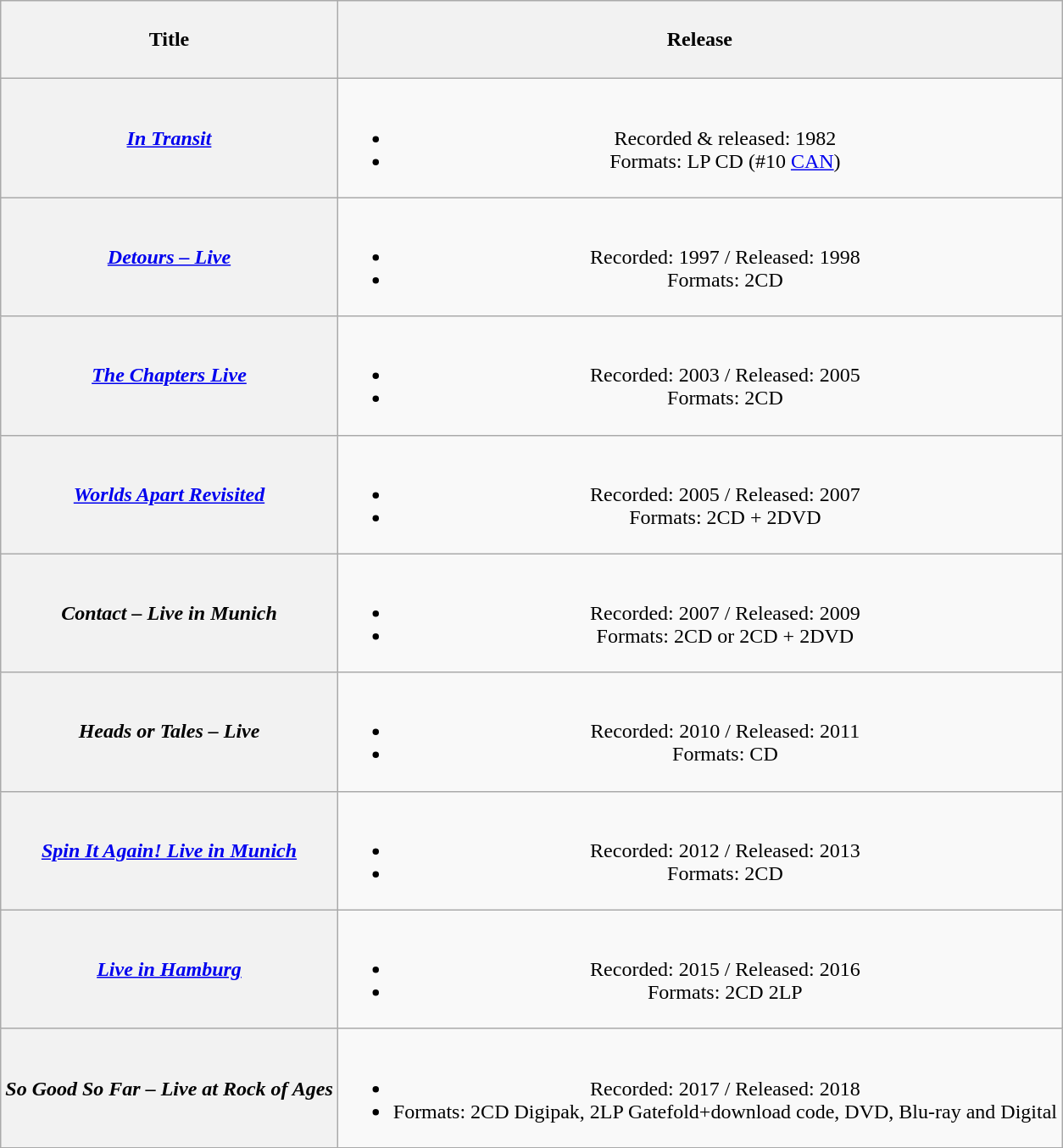<table class="wikitable plainrowheaders" style="text-align:center;">
<tr>
<th scope="col"><br>Title<br><br></th>
<th scope="col">Release</th>
</tr>
<tr>
<th scope="row"><em><a href='#'>In Transit</a></em></th>
<td><br><ul><li>Recorded & released: 1982</li><li>Formats: LP CD (#10 <a href='#'>CAN</a>)</li></ul></td>
</tr>
<tr>
<th scope="row"><em><a href='#'>Detours – Live</a></em></th>
<td><br><ul><li>Recorded: 1997 / Released: 1998</li><li>Formats: 2CD</li></ul></td>
</tr>
<tr>
<th scope="row"><em><a href='#'>The Chapters Live</a></em></th>
<td><br><ul><li>Recorded: 2003 / Released: 2005</li><li>Formats: 2CD</li></ul></td>
</tr>
<tr>
<th scope="row"><em><a href='#'>Worlds Apart Revisited</a></em></th>
<td><br><ul><li>Recorded: 2005 / Released: 2007</li><li>Formats: 2CD + 2DVD</li></ul></td>
</tr>
<tr>
<th scope="row"><em>Contact – Live in Munich</em></th>
<td><br><ul><li>Recorded: 2007 / Released: 2009</li><li>Formats: 2CD or 2CD + 2DVD</li></ul></td>
</tr>
<tr>
<th scope="row"><em>Heads or Tales – Live</em></th>
<td><br><ul><li>Recorded: 2010 / Released: 2011</li><li>Formats: CD</li></ul></td>
</tr>
<tr>
<th scope="row"><em><a href='#'>Spin It Again! Live in Munich</a></em></th>
<td><br><ul><li>Recorded: 2012 / Released: 2013</li><li>Formats: 2CD</li></ul></td>
</tr>
<tr>
<th scope="row"><em><a href='#'>Live in Hamburg</a></em></th>
<td><br><ul><li>Recorded: 2015 / Released: 2016</li><li>Formats: 2CD 2LP</li></ul></td>
</tr>
<tr>
<th scope="row"><em>So Good So Far – Live at Rock of Ages</em></th>
<td><br><ul><li>Recorded: 2017 / Released: 2018</li><li>Formats: 2CD Digipak, 2LP Gatefold+download code, DVD, Blu-ray and Digital</li></ul></td>
</tr>
</table>
